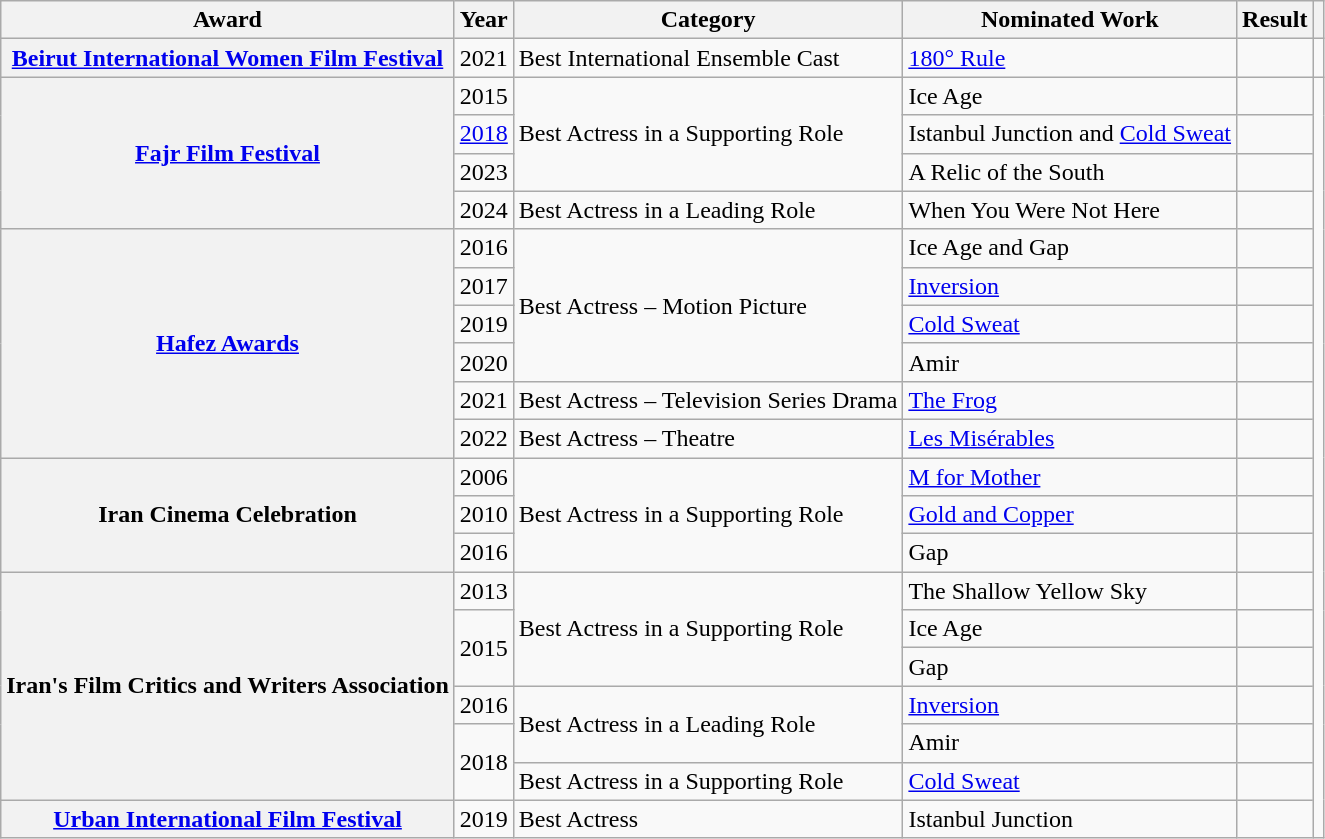<table class="wikitable sortable plainrowheaders">
<tr>
<th scope="col">Award</th>
<th scope="col">Year</th>
<th scope="col">Category</th>
<th scope="col">Nominated Work</th>
<th scope="col">Result</th>
<th scope="col" class="unsortable"></th>
</tr>
<tr>
<th scope="row"><a href='#'>Beirut International Women Film Festival</a></th>
<td>2021</td>
<td>Best International Ensemble Cast</td>
<td><a href='#'>180° Rule</a></td>
<td></td>
<td></td>
</tr>
<tr>
<th rowspan="4" scope="row"><a href='#'>Fajr Film Festival</a></th>
<td>2015</td>
<td rowspan="3">Best Actress in a Supporting Role</td>
<td>Ice Age</td>
<td></td>
<td rowspan="20"></td>
</tr>
<tr>
<td><a href='#'>2018</a></td>
<td>Istanbul Junction and <a href='#'>Cold Sweat</a></td>
<td></td>
</tr>
<tr>
<td>2023</td>
<td>A Relic of the South</td>
<td></td>
</tr>
<tr>
<td>2024</td>
<td>Best Actress in a Leading Role</td>
<td>When You Were Not Here</td>
<td></td>
</tr>
<tr>
<th rowspan="6" scope="row"><a href='#'>Hafez Awards</a></th>
<td>2016</td>
<td rowspan="4">Best Actress – Motion Picture</td>
<td>Ice Age and Gap</td>
<td></td>
</tr>
<tr>
<td>2017</td>
<td><a href='#'>Inversion</a></td>
<td></td>
</tr>
<tr>
<td>2019</td>
<td><a href='#'>Cold Sweat</a></td>
<td></td>
</tr>
<tr>
<td>2020</td>
<td>Amir</td>
<td></td>
</tr>
<tr>
<td>2021</td>
<td>Best Actress – Television Series Drama</td>
<td><a href='#'>The Frog</a></td>
<td></td>
</tr>
<tr>
<td>2022</td>
<td>Best Actress – Theatre</td>
<td><a href='#'>Les Misérables</a></td>
<td></td>
</tr>
<tr>
<th rowspan="3" scope="row">Iran Cinema Celebration</th>
<td>2006</td>
<td rowspan="3">Best Actress in a Supporting Role</td>
<td><a href='#'>M for Mother</a></td>
<td></td>
</tr>
<tr>
<td>2010</td>
<td><a href='#'>Gold and Copper</a></td>
<td></td>
</tr>
<tr>
<td>2016</td>
<td>Gap</td>
<td></td>
</tr>
<tr>
<th rowspan="6" scope="row">Iran's Film Critics and Writers Association</th>
<td>2013</td>
<td rowspan="3">Best Actress in a Supporting Role</td>
<td>The Shallow Yellow Sky</td>
<td></td>
</tr>
<tr>
<td rowspan="2">2015</td>
<td>Ice Age</td>
<td></td>
</tr>
<tr>
<td>Gap</td>
<td></td>
</tr>
<tr>
<td>2016</td>
<td rowspan="2">Best Actress in a Leading Role</td>
<td><a href='#'>Inversion</a></td>
<td></td>
</tr>
<tr>
<td rowspan="2">2018</td>
<td>Amir</td>
<td></td>
</tr>
<tr>
<td>Best Actress in a Supporting Role</td>
<td><a href='#'>Cold Sweat</a></td>
<td></td>
</tr>
<tr>
<th scope="row"><a href='#'>Urban International Film Festival</a></th>
<td>2019</td>
<td>Best Actress</td>
<td>Istanbul Junction</td>
<td></td>
</tr>
</table>
